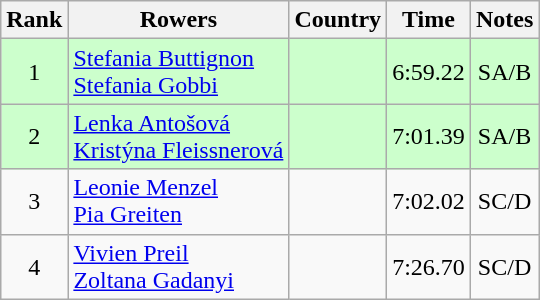<table class="wikitable" style="text-align:center">
<tr>
<th>Rank</th>
<th>Rowers</th>
<th>Country</th>
<th>Time</th>
<th>Notes</th>
</tr>
<tr bgcolor=ccffcc>
<td>1</td>
<td align="left"><a href='#'>Stefania Buttignon</a><br><a href='#'>Stefania Gobbi</a></td>
<td align="left"></td>
<td>6:59.22</td>
<td>SA/B</td>
</tr>
<tr bgcolor=ccffcc>
<td>2</td>
<td align="left"><a href='#'>Lenka Antošová</a><br><a href='#'>Kristýna Fleissnerová</a></td>
<td align="left"></td>
<td>7:01.39</td>
<td>SA/B</td>
</tr>
<tr>
<td>3</td>
<td align="left"><a href='#'>Leonie Menzel</a><br><a href='#'>Pia Greiten</a></td>
<td align="left"></td>
<td>7:02.02</td>
<td>SC/D</td>
</tr>
<tr>
<td>4</td>
<td align="left"><a href='#'>Vivien Preil</a><br><a href='#'>Zoltana Gadanyi</a></td>
<td align="left"></td>
<td>7:26.70</td>
<td>SC/D</td>
</tr>
</table>
